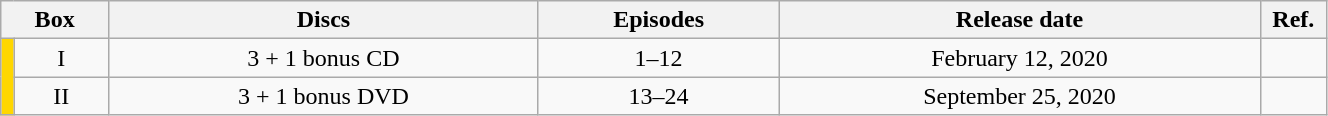<table class="wikitable" style="text-align: center; width: 70%;">
<tr>
<th colspan="2">Box</th>
<th>Discs</th>
<th>Episodes</th>
<th>Release date</th>
<th width="5%">Ref.</th>
</tr>
<tr>
<td rowspan="2" width="1%" style="background: #FFD700;"></td>
<td>I</td>
<td>3 + 1 bonus CD</td>
<td>1–12</td>
<td>February 12, 2020</td>
<td></td>
</tr>
<tr>
<td>II</td>
<td>3 + 1 bonus DVD</td>
<td>13–24</td>
<td>September 25, 2020</td>
<td></td>
</tr>
</table>
